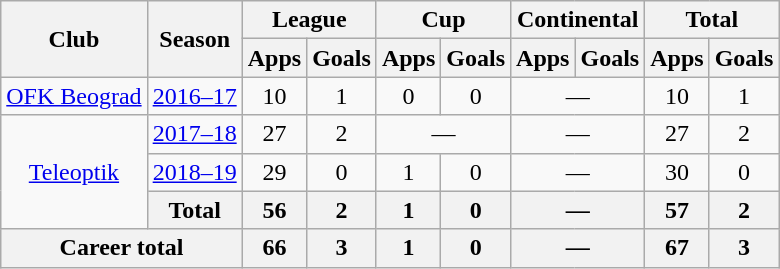<table class="wikitable" style="text-align:center">
<tr>
<th rowspan="2">Club</th>
<th rowspan="2">Season</th>
<th colspan="2">League</th>
<th colspan="2">Cup</th>
<th colspan="2">Continental</th>
<th colspan="2">Total</th>
</tr>
<tr>
<th>Apps</th>
<th>Goals</th>
<th>Apps</th>
<th>Goals</th>
<th>Apps</th>
<th>Goals</th>
<th>Apps</th>
<th>Goals</th>
</tr>
<tr>
<td><a href='#'>OFK Beograd</a></td>
<td><a href='#'>2016–17</a></td>
<td>10</td>
<td>1</td>
<td>0</td>
<td>0</td>
<td colspan="2">—</td>
<td>10</td>
<td>1</td>
</tr>
<tr>
<td rowspan="3"><a href='#'>Teleoptik</a></td>
<td><a href='#'>2017–18</a></td>
<td>27</td>
<td>2</td>
<td colspan="2">—</td>
<td colspan="2">—</td>
<td>27</td>
<td>2</td>
</tr>
<tr>
<td><a href='#'>2018–19</a></td>
<td>29</td>
<td>0</td>
<td>1</td>
<td>0</td>
<td colspan="2">—</td>
<td>30</td>
<td>0</td>
</tr>
<tr>
<th>Total</th>
<th>56</th>
<th>2</th>
<th>1</th>
<th>0</th>
<th colspan="2">—</th>
<th>57</th>
<th>2</th>
</tr>
<tr>
<th colspan="2">Career total</th>
<th>66</th>
<th>3</th>
<th>1</th>
<th>0</th>
<th colspan="2">—</th>
<th>67</th>
<th>3</th>
</tr>
</table>
